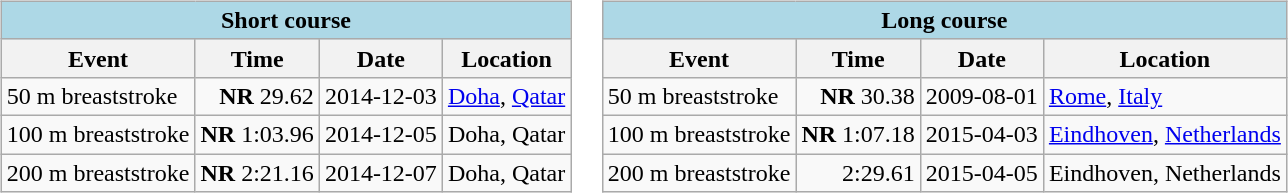<table>
<tr>
<td valign=top  align=left><br><table class="wikitable" |>
<tr>
<th colspan="4" style="background: #add8e6;">Short course</th>
</tr>
<tr>
<th>Event</th>
<th>Time</th>
<th>Date</th>
<th>Location</th>
</tr>
<tr>
<td>50 m breaststroke</td>
<td align="right"><strong>NR</strong> 29.62</td>
<td>2014-12-03</td>
<td><a href='#'>Doha</a>, <a href='#'>Qatar</a></td>
</tr>
<tr>
<td>100 m breaststroke</td>
<td align="right"><strong>NR</strong> 1:03.96</td>
<td>2014-12-05</td>
<td>Doha, Qatar</td>
</tr>
<tr>
<td>200 m breaststroke</td>
<td align="right"><strong>NR</strong> 2:21.16</td>
<td>2014-12-07</td>
<td>Doha, Qatar</td>
</tr>
</table>
</td>
<td valign=top  align=left><br><table class="wikitable" |>
<tr>
<th colspan="4" style="background: #add8e6;">Long course</th>
</tr>
<tr>
<th>Event</th>
<th>Time</th>
<th>Date</th>
<th>Location</th>
</tr>
<tr>
<td>50 m breaststroke</td>
<td align="right"><strong>NR</strong> 30.38</td>
<td>2009-08-01</td>
<td><a href='#'>Rome</a>, <a href='#'>Italy</a></td>
</tr>
<tr>
<td>100 m breaststroke</td>
<td align="right"><strong>NR</strong> 1:07.18</td>
<td>2015-04-03</td>
<td><a href='#'>Eindhoven</a>, <a href='#'>Netherlands</a></td>
</tr>
<tr>
<td>200 m breaststroke</td>
<td align="right">2:29.61</td>
<td>2015-04-05</td>
<td>Eindhoven, Netherlands</td>
</tr>
</table>
</td>
</tr>
</table>
